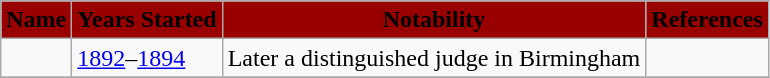<table class="wikitable sortable" style="text-align:left;">
<tr>
<th style="background:#990000;"><span>Name</span></th>
<th style="background:#990000;"><span>Years Started</span></th>
<th style="background:#990000;"><span>Notability</span></th>
<th style="background:#990000;"><span>References</span></th>
</tr>
<tr>
<td></td>
<td><a href='#'>1892</a>–<a href='#'>1894</a></td>
<td>Later a distinguished judge in Birmingham</td>
<td></td>
</tr>
<tr>
</tr>
</table>
